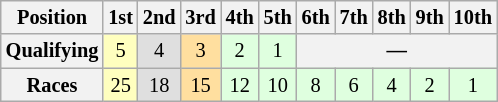<table class="wikitable" style="font-size: 85%">
<tr>
<th>Position</th>
<th>1st</th>
<th>2nd</th>
<th>3rd</th>
<th>4th</th>
<th>5th</th>
<th>6th</th>
<th>7th</th>
<th>8th</th>
<th>9th</th>
<th>10th</th>
</tr>
<tr align="center">
<th>Qualifying</th>
<td style="background:#FFFFBF;">5</td>
<td style="background:#DFDFDF;">4</td>
<td style="background:#FFDF9F;">3</td>
<td style="background:#DFFFDF;">2</td>
<td style="background:#DFFFDF;">1</td>
<th colspan="5">—</th>
</tr>
<tr align="center">
<th>Races</th>
<td style="background:#FFFFBF;">25</td>
<td style="background:#DFDFDF;">18</td>
<td style="background:#FFDF9F;">15</td>
<td style="background:#DFFFDF;">12</td>
<td style="background:#DFFFDF;">10</td>
<td style="background:#DFFFDF;">8</td>
<td style="background:#DFFFDF;">6</td>
<td style="background:#DFFFDF;">4</td>
<td style="background:#DFFFDF;">2</td>
<td style="background:#DFFFDF;">1</td>
</tr>
</table>
